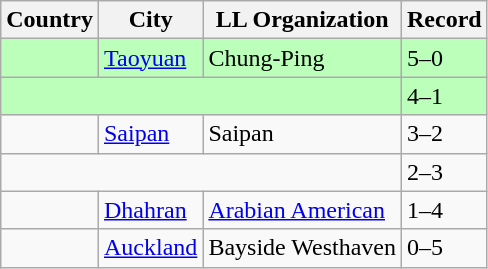<table class="wikitable">
<tr>
<th>Country</th>
<th>City</th>
<th>LL Organization</th>
<th>Record</th>
</tr>
<tr bgcolor=#bbffbb>
<td><strong></strong></td>
<td><a href='#'>Taoyuan</a></td>
<td>Chung-Ping</td>
<td>5–0</td>
</tr>
<tr bgcolor=#bbffbb>
<td colspan="3"><strong></strong></td>
<td>4–1</td>
</tr>
<tr>
<td><strong></strong></td>
<td><a href='#'>Saipan</a></td>
<td>Saipan</td>
<td>3–2</td>
</tr>
<tr>
<td colspan="3"><strong></strong></td>
<td>2–3</td>
</tr>
<tr>
<td><strong></strong></td>
<td><a href='#'>Dhahran</a></td>
<td><a href='#'>Arabian American</a></td>
<td>1–4</td>
</tr>
<tr>
<td><strong></strong></td>
<td><a href='#'>Auckland</a></td>
<td>Bayside Westhaven</td>
<td>0–5</td>
</tr>
</table>
